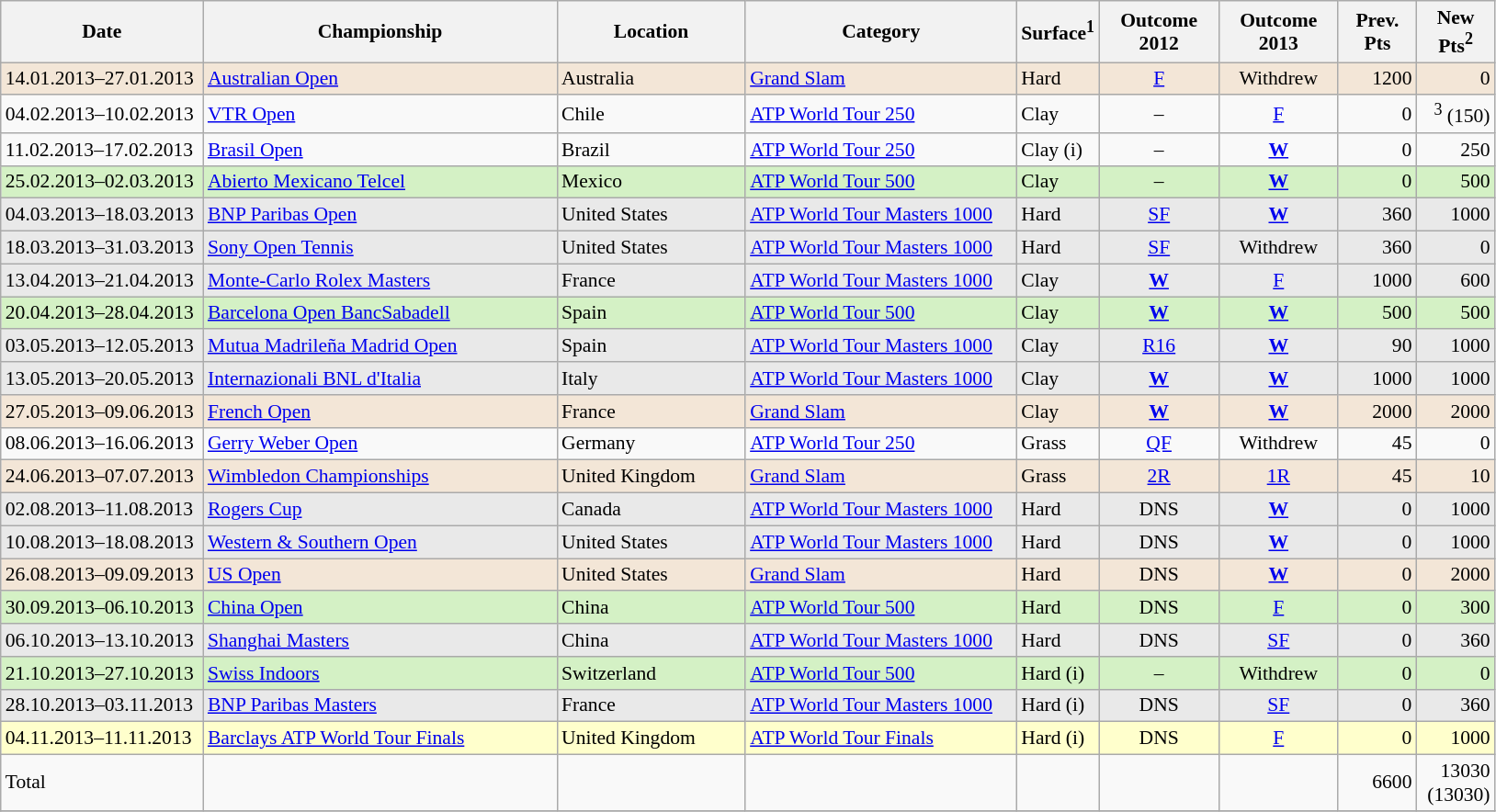<table class="wikitable" style="font-size: 90%">
<tr>
<th width=140>Date</th>
<th width=250>Championship</th>
<th width=130>Location</th>
<th width=190>Category</th>
<th width=50>Surface<sup>1</sup></th>
<th width=80>Outcome 2012</th>
<th width=80>Outcome 2013</th>
<th width=50>Prev. Pts</th>
<th width=50>New Pts<sup>2</sup></th>
</tr>
<tr style="background:#f3e6d7;">
<td>14.01.2013–27.01.2013</td>
<td><a href='#'>Australian Open</a></td>
<td>Australia</td>
<td><a href='#'>Grand Slam</a></td>
<td>Hard</td>
<td align="center"><a href='#'>F</a></td>
<td align="center">Withdrew</td>
<td align="right">1200</td>
<td align="right">0</td>
</tr>
<tr>
<td>04.02.2013–10.02.2013</td>
<td><a href='#'>VTR Open</a></td>
<td>Chile</td>
<td><a href='#'>ATP World Tour 250</a></td>
<td>Clay</td>
<td align="center">–</td>
<td align="center"><a href='#'>F</a></td>
<td align="right">0</td>
<td align="right"><sup>3</sup> (150)</td>
</tr>
<tr>
<td>11.02.2013–17.02.2013</td>
<td><a href='#'>Brasil Open</a></td>
<td>Brazil</td>
<td><a href='#'>ATP World Tour 250</a></td>
<td>Clay (i)</td>
<td align="center">–</td>
<td align="center"><strong><a href='#'>W</a></strong></td>
<td align="right">0</td>
<td align="right">250</td>
</tr>
<tr style="background:#d4f1c5;">
<td>25.02.2013–02.03.2013</td>
<td><a href='#'>Abierto Mexicano Telcel</a></td>
<td>Mexico</td>
<td><a href='#'>ATP World Tour 500</a></td>
<td>Clay</td>
<td align="center">–</td>
<td align="center"><strong><a href='#'>W</a></strong></td>
<td align="right">0</td>
<td align="right">500</td>
</tr>
<tr style="background:#e9e9e9;">
<td>04.03.2013–18.03.2013</td>
<td><a href='#'>BNP Paribas Open</a></td>
<td>United States</td>
<td><a href='#'>ATP World Tour Masters 1000</a></td>
<td>Hard</td>
<td align="center"><a href='#'>SF</a></td>
<td align="center"><strong><a href='#'>W</a></strong></td>
<td align="right">360</td>
<td align="right">1000</td>
</tr>
<tr style="background:#e9e9e9;">
<td>18.03.2013–31.03.2013</td>
<td><a href='#'>Sony Open Tennis</a></td>
<td>United States</td>
<td><a href='#'>ATP World Tour Masters 1000</a></td>
<td>Hard</td>
<td align="center"><a href='#'>SF</a></td>
<td align="center">Withdrew</td>
<td align="right">360</td>
<td align="right">0</td>
</tr>
<tr style="background:#e9e9e9;">
<td>13.04.2013–21.04.2013</td>
<td><a href='#'>Monte-Carlo Rolex Masters</a></td>
<td>France</td>
<td><a href='#'>ATP World Tour Masters 1000</a></td>
<td>Clay</td>
<td align="center"><strong><a href='#'>W</a></strong></td>
<td align="center"><a href='#'>F</a></td>
<td align="right">1000</td>
<td align="right">600</td>
</tr>
<tr style="background:#d4f1c5;">
<td>20.04.2013–28.04.2013</td>
<td><a href='#'>Barcelona Open BancSabadell</a></td>
<td>Spain</td>
<td><a href='#'>ATP World Tour 500</a></td>
<td>Clay</td>
<td align="center"><strong><a href='#'>W</a></strong></td>
<td align="center"><strong><a href='#'>W</a></strong></td>
<td align="right">500</td>
<td align="right">500</td>
</tr>
<tr style="background:#e9e9e9;">
<td>03.05.2013–12.05.2013</td>
<td><a href='#'>Mutua Madrileña Madrid Open</a></td>
<td>Spain</td>
<td><a href='#'>ATP World Tour Masters 1000</a></td>
<td>Clay</td>
<td align="center"><a href='#'>R16</a></td>
<td align="center"><strong><a href='#'>W</a></strong></td>
<td align="right">90</td>
<td align="right">1000</td>
</tr>
<tr style="background:#e9e9e9;">
<td>13.05.2013–20.05.2013</td>
<td><a href='#'>Internazionali BNL d'Italia</a></td>
<td>Italy</td>
<td><a href='#'>ATP World Tour Masters 1000</a></td>
<td>Clay</td>
<td align="center"><strong><a href='#'>W</a></strong></td>
<td align="center"><strong><a href='#'>W</a></strong></td>
<td align="right">1000</td>
<td align="right">1000</td>
</tr>
<tr style="background:#f3e6d7;">
<td>27.05.2013–09.06.2013</td>
<td><a href='#'>French Open</a></td>
<td>France</td>
<td><a href='#'>Grand Slam</a></td>
<td>Clay</td>
<td align="center"><strong><a href='#'>W</a></strong></td>
<td align="center"><strong><a href='#'>W</a></strong></td>
<td align="right">2000</td>
<td align="right">2000</td>
</tr>
<tr>
<td>08.06.2013–16.06.2013</td>
<td><a href='#'>Gerry Weber Open</a></td>
<td>Germany</td>
<td><a href='#'>ATP World Tour 250</a></td>
<td>Grass</td>
<td align="center"><a href='#'>QF</a></td>
<td align="center">Withdrew</td>
<td align="right">45</td>
<td align="right">0</td>
</tr>
<tr style="background:#f3e6d7;">
<td>24.06.2013–07.07.2013</td>
<td><a href='#'>Wimbledon Championships</a></td>
<td>United Kingdom</td>
<td><a href='#'>Grand Slam</a></td>
<td>Grass</td>
<td align="center"><a href='#'>2R</a></td>
<td align="center"><a href='#'>1R</a></td>
<td align="right">45</td>
<td align="right">10</td>
</tr>
<tr style="background:#e9e9e9;">
<td>02.08.2013–11.08.2013</td>
<td><a href='#'>Rogers Cup</a></td>
<td>Canada</td>
<td><a href='#'>ATP World Tour Masters 1000</a></td>
<td>Hard</td>
<td align="center">DNS</td>
<td align="center"><strong><a href='#'>W</a></strong></td>
<td align="right">0</td>
<td align="right">1000</td>
</tr>
<tr style="background:#e9e9e9;">
<td>10.08.2013–18.08.2013</td>
<td><a href='#'>Western & Southern Open</a></td>
<td>United States</td>
<td><a href='#'>ATP World Tour Masters 1000</a></td>
<td>Hard</td>
<td align="center">DNS</td>
<td align="center"><strong><a href='#'>W</a></strong></td>
<td align="right">0</td>
<td align="right">1000</td>
</tr>
<tr style="background:#f3e6d7;">
<td>26.08.2013–09.09.2013</td>
<td><a href='#'>US Open</a></td>
<td>United States</td>
<td><a href='#'>Grand Slam</a></td>
<td>Hard</td>
<td align="center">DNS</td>
<td align="center"><strong><a href='#'>W</a></strong></td>
<td align="right">0</td>
<td align="right">2000</td>
</tr>
<tr style="background:#d4f1c5;">
<td>30.09.2013–06.10.2013</td>
<td><a href='#'>China Open</a></td>
<td>China</td>
<td><a href='#'>ATP World Tour 500</a></td>
<td>Hard</td>
<td align="center">DNS</td>
<td align="center"><a href='#'>F</a></td>
<td align="right">0</td>
<td align="right">300</td>
</tr>
<tr style="background:#e9e9e9;">
<td>06.10.2013–13.10.2013</td>
<td><a href='#'>Shanghai Masters</a></td>
<td>China</td>
<td><a href='#'>ATP World Tour Masters 1000</a></td>
<td>Hard</td>
<td align="center">DNS</td>
<td align="center"><a href='#'>SF</a></td>
<td align="right">0</td>
<td align="right">360</td>
</tr>
<tr style="background:#d4f1c5;">
<td>21.10.2013–27.10.2013</td>
<td><a href='#'>Swiss Indoors</a></td>
<td>Switzerland</td>
<td><a href='#'>ATP World Tour 500</a></td>
<td>Hard (i)</td>
<td align="center">–</td>
<td align="center">Withdrew</td>
<td align="right">0</td>
<td align="right">0</td>
</tr>
<tr style="background:#e9e9e9;">
<td>28.10.2013–03.11.2013</td>
<td><a href='#'>BNP Paribas Masters</a></td>
<td>France</td>
<td><a href='#'>ATP World Tour Masters 1000</a></td>
<td>Hard (i)</td>
<td align="center">DNS</td>
<td align="center"><a href='#'>SF</a></td>
<td align="right">0</td>
<td align="right">360</td>
</tr>
<tr style="background:#FFFFCC;">
<td>04.11.2013–11.11.2013</td>
<td><a href='#'>Barclays ATP World Tour Finals</a></td>
<td>United Kingdom</td>
<td><a href='#'>ATP World Tour Finals</a></td>
<td>Hard (i)</td>
<td align="center">DNS</td>
<td align="center"><a href='#'>F</a></td>
<td align="right">0</td>
<td align="right">1000</td>
</tr>
<tr>
<td>Total</td>
<td></td>
<td></td>
<td></td>
<td></td>
<td></td>
<td></td>
<td align="right">6600</td>
<td align="right">13030 (13030)</td>
</tr>
<tr>
</tr>
</table>
